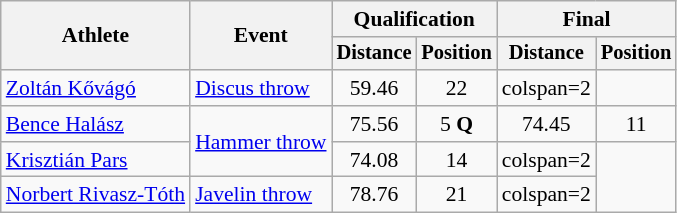<table class=wikitable style="font-size:90%">
<tr>
<th rowspan="2">Athlete</th>
<th rowspan="2">Event</th>
<th colspan="2">Qualification</th>
<th colspan="2">Final</th>
</tr>
<tr style="font-size:95%">
<th>Distance</th>
<th>Position</th>
<th>Distance</th>
<th>Position</th>
</tr>
<tr style=text-align:center>
<td style=text-align:left><a href='#'>Zoltán Kővágó</a></td>
<td style=text-align:left><a href='#'>Discus throw</a></td>
<td>59.46</td>
<td>22</td>
<td>colspan=2 </td>
</tr>
<tr style=text-align:center>
<td style=text-align:left><a href='#'>Bence Halász</a></td>
<td style=text-align:left rowspan=2><a href='#'>Hammer throw</a></td>
<td>75.56</td>
<td>5 <strong>Q</strong></td>
<td>74.45</td>
<td>11</td>
</tr>
<tr style=text-align:center>
<td style=text-align:left><a href='#'>Krisztián Pars</a></td>
<td>74.08</td>
<td>14</td>
<td>colspan=2 </td>
</tr>
<tr style=text-align:center>
<td style=text-align:left><a href='#'>Norbert Rivasz-Tóth</a></td>
<td style=text-align:left><a href='#'>Javelin throw</a></td>
<td>78.76</td>
<td>21</td>
<td>colspan=2 </td>
</tr>
</table>
